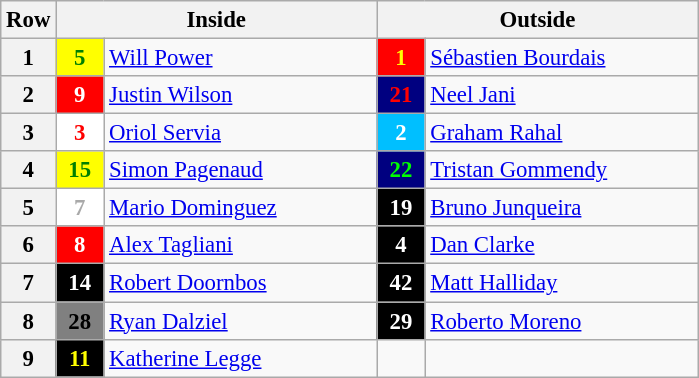<table class="wikitable" style="font-size: 95%;">
<tr>
<th>Row</th>
<th colspan=2>Inside</th>
<th colspan=2>Outside</th>
</tr>
<tr>
<th>1</th>
<td style="background:yellow; color:green;" align="center" width="25"><strong>5</strong></td>
<td width="175"> <a href='#'>Will Power</a></td>
<td style="background:red; color:yellow;" align=center><strong>1</strong></td>
<td> <a href='#'>Sébastien Bourdais</a></td>
</tr>
<tr>
<th>2</th>
<td style="background:red; color:white;" align=center width="25"><strong>9</strong></td>
<td> <a href='#'>Justin Wilson</a></td>
<td style="background:navy; color:red;" align=center><strong>21</strong></td>
<td> <a href='#'>Neel Jani</a></td>
</tr>
<tr>
<th>3</th>
<td style="background:white; color:red;" align=center width="25"><strong>3</strong></td>
<td width="175"> <a href='#'>Oriol Servia</a></td>
<td style="background:DeepSkyBlue; color:white;" align=center><strong>2</strong></td>
<td width="175"> <a href='#'>Graham Rahal</a></td>
</tr>
<tr>
<th>4</th>
<td style="background:yellow; color:green;" align=center width="25"><strong>15</strong></td>
<td> <a href='#'>Simon Pagenaud</a></td>
<td style="background:navy; color:lime;" align=center width="25"><strong>22</strong></td>
<td> <a href='#'>Tristan Gommendy</a></td>
</tr>
<tr>
<th>5</th>
<td style="background:white; color:DarkGrey;" align=center><strong>7</strong></td>
<td> <a href='#'>Mario Dominguez</a></td>
<td style="background:black; color:white;" align="center"><strong>19</strong></td>
<td> <a href='#'>Bruno Junqueira</a></td>
</tr>
<tr>
<th>6</th>
<td style="background:red; color:white;" align=center width="25"><strong>8</strong></td>
<td> <a href='#'>Alex Tagliani</a></td>
<td style="background:black; color:white;" align=center width="25"><strong>4</strong></td>
<td> <a href='#'>Dan Clarke</a></td>
</tr>
<tr>
<th>7</th>
<td style="background:black; color:white;" align="center"><strong>14</strong></td>
<td width="175"> <a href='#'>Robert Doornbos</a></td>
<td style="background:black; color:white;" align=center><strong>42</strong></td>
<td> <a href='#'>Matt Halliday</a></td>
</tr>
<tr>
<th>8</th>
<td style="background:grey; color:black;" align=center width="25"><strong>28</strong></td>
<td> <a href='#'>Ryan Dalziel</a></td>
<td style="background:black; color:white;" align=center><strong>29</strong></td>
<td> <a href='#'>Roberto Moreno</a></td>
</tr>
<tr>
<th>9</th>
<td style="background:black; color:yellow;" align=center width="25"><strong>11</strong></td>
<td> <a href='#'>Katherine Legge</a></td>
<td></td>
<td></td>
</tr>
</table>
